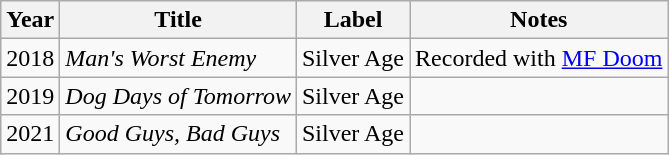<table class="wikitable">
<tr>
<th scope="col">Year</th>
<th scope="col">Title</th>
<th scope="col">Label</th>
<th scope="col">Notes</th>
</tr>
<tr>
<td>2018</td>
<td><em>Man's Worst Enemy</em></td>
<td>Silver Age</td>
<td>Recorded with <a href='#'>MF Doom</a></td>
</tr>
<tr>
<td>2019</td>
<td><em>Dog Days of Tomorrow</em></td>
<td>Silver Age</td>
</tr>
<tr>
<td>2021</td>
<td><em>Good Guys, Bad Guys</em></td>
<td>Silver Age</td>
<td></td>
</tr>
</table>
